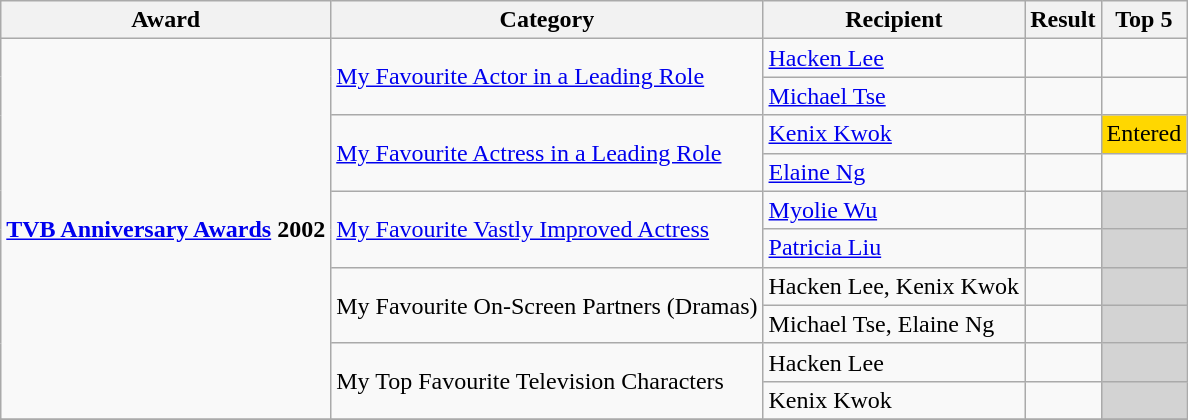<table class="wikitable">
<tr>
<th>Award</th>
<th>Category</th>
<th>Recipient</th>
<th>Result</th>
<th>Top 5</th>
</tr>
<tr>
<td rowspan=10><strong><a href='#'>TVB Anniversary Awards</a> 2002</strong></td>
<td rowspan=2><a href='#'>My Favourite Actor in a Leading Role</a></td>
<td><a href='#'>Hacken Lee</a></td>
<td></td>
<td></td>
</tr>
<tr>
<td><a href='#'>Michael Tse</a></td>
<td></td>
<td></td>
</tr>
<tr>
<td rowspan=2><a href='#'>My Favourite Actress in a Leading Role</a></td>
<td><a href='#'>Kenix Kwok</a></td>
<td></td>
<td td style="background:gold; text-align:center;">Entered</td>
</tr>
<tr>
<td><a href='#'>Elaine Ng</a></td>
<td></td>
<td></td>
</tr>
<tr>
<td rowspan=2><a href='#'>My Favourite Vastly Improved Actress</a></td>
<td><a href='#'>Myolie Wu</a></td>
<td></td>
<td style="background:lightgrey;"> </td>
</tr>
<tr>
<td><a href='#'>Patricia Liu</a></td>
<td></td>
<td style="background:lightgrey;"> </td>
</tr>
<tr>
<td rowspan=2>My Favourite On-Screen Partners (Dramas)</td>
<td>Hacken Lee, Kenix Kwok</td>
<td></td>
<td style="background:lightgrey;"> </td>
</tr>
<tr>
<td>Michael Tse, Elaine Ng</td>
<td></td>
<td style="background:lightgrey;"> </td>
</tr>
<tr>
<td rowspan=2>My Top Favourite Television Characters</td>
<td>Hacken Lee</td>
<td></td>
<td style="background:lightgrey;"> </td>
</tr>
<tr>
<td>Kenix Kwok</td>
<td></td>
<td style="background:lightgrey;"> </td>
</tr>
<tr>
</tr>
</table>
